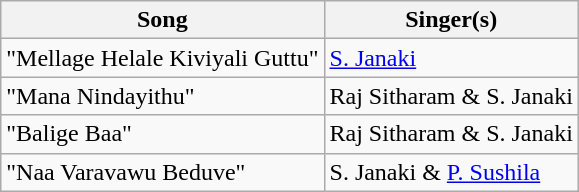<table class="wikitable">
<tr>
<th>Song</th>
<th>Singer(s)</th>
</tr>
<tr>
<td>"Mellage Helale Kiviyali Guttu"</td>
<td><a href='#'>S. Janaki</a></td>
</tr>
<tr>
<td>"Mana Nindayithu"</td>
<td>Raj Sitharam  & S. Janaki</td>
</tr>
<tr>
<td>"Balige Baa"</td>
<td>Raj Sitharam & S. Janaki</td>
</tr>
<tr>
<td>"Naa Varavawu Beduve"</td>
<td>S. Janaki & <a href='#'>P. Sushila</a></td>
</tr>
</table>
